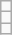<table class="wikitable">
<tr>
<td></td>
</tr>
<tr>
<td></td>
</tr>
<tr>
<td></td>
</tr>
</table>
